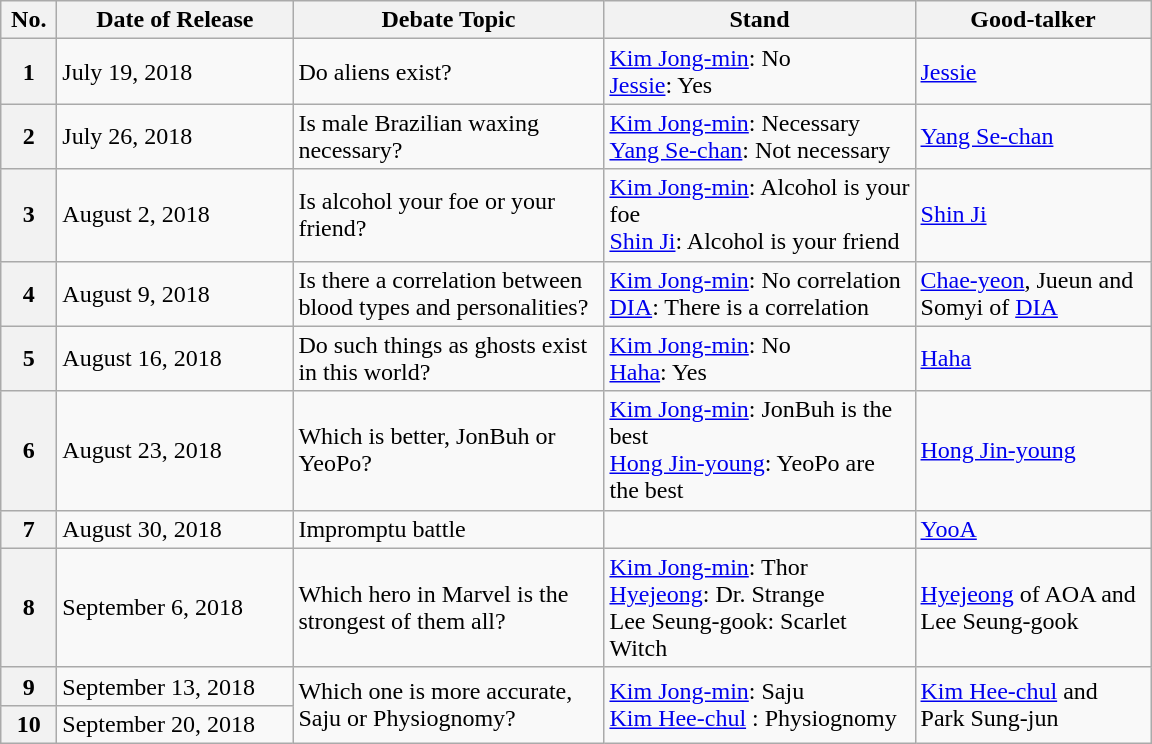<table class="wikitable">
<tr>
<th width="30">No.</th>
<th width="150">Date of Release</th>
<th width="200">Debate Topic</th>
<th width="200">Stand</th>
<th width="150">Good-talker</th>
</tr>
<tr>
<th>1</th>
<td>July 19, 2018</td>
<td>Do aliens exist?</td>
<td><a href='#'>Kim Jong-min</a>: No<br><a href='#'>Jessie</a>: Yes</td>
<td><a href='#'>Jessie</a></td>
</tr>
<tr>
<th>2</th>
<td>July 26, 2018</td>
<td>Is male Brazilian waxing necessary?</td>
<td><a href='#'>Kim Jong-min</a>: Necessary<br><a href='#'>Yang Se-chan</a>: Not necessary</td>
<td><a href='#'>Yang Se-chan</a></td>
</tr>
<tr>
<th>3</th>
<td>August 2, 2018</td>
<td>Is alcohol your foe or your friend?</td>
<td><a href='#'>Kim Jong-min</a>: Alcohol is your foe<br><a href='#'>Shin Ji</a>: Alcohol is your friend</td>
<td><a href='#'>Shin Ji</a></td>
</tr>
<tr>
<th>4</th>
<td>August 9, 2018</td>
<td>Is there a correlation between blood types and personalities?</td>
<td><a href='#'>Kim Jong-min</a>: No correlation<br><a href='#'>DIA</a>: There is a correlation</td>
<td><a href='#'>Chae-yeon</a>, Jueun and Somyi of <a href='#'>DIA</a></td>
</tr>
<tr>
<th>5</th>
<td>August 16, 2018</td>
<td>Do such things as ghosts exist in this world?</td>
<td><a href='#'>Kim Jong-min</a>: No <br><a href='#'>Haha</a>: Yes</td>
<td><a href='#'>Haha</a></td>
</tr>
<tr>
<th>6</th>
<td>August 23, 2018</td>
<td>Which is better, JonBuh or YeoPo?</td>
<td><a href='#'>Kim Jong-min</a>: JonBuh is the best<br><a href='#'>Hong Jin-young</a>: YeoPo are the best</td>
<td><a href='#'>Hong Jin-young</a></td>
</tr>
<tr>
<th>7</th>
<td>August 30, 2018</td>
<td>Impromptu battle</td>
<td></td>
<td><a href='#'>YooA</a></td>
</tr>
<tr>
<th>8</th>
<td>September 6, 2018</td>
<td>Which hero in Marvel is the strongest of them all?</td>
<td><a href='#'>Kim Jong-min</a>: Thor<br><a href='#'>Hyejeong</a>: Dr. Strange<br>Lee Seung-gook: Scarlet Witch</td>
<td><a href='#'>Hyejeong</a> of AOA and Lee Seung-gook</td>
</tr>
<tr>
<th>9</th>
<td>September 13, 2018</td>
<td rowspan="2">Which one is more accurate, Saju or Physiognomy?</td>
<td rowspan="2"><a href='#'>Kim Jong-min</a>: Saju<br><a href='#'>Kim Hee-chul</a> : Physiognomy</td>
<td rowspan="2"><a href='#'>Kim Hee-chul</a> and Park Sung-jun </td>
</tr>
<tr>
<th>10</th>
<td>September 20, 2018</td>
</tr>
</table>
